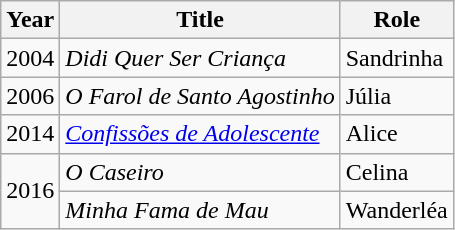<table class="wikitable">
<tr>
<th>Year</th>
<th>Title</th>
<th>Role</th>
</tr>
<tr>
<td>2004</td>
<td><em>Didi Quer Ser Criança</em></td>
<td>Sandrinha</td>
</tr>
<tr>
<td>2006</td>
<td><em>O Farol de Santo Agostinho</em></td>
<td>Júlia</td>
</tr>
<tr>
<td>2014</td>
<td><em><a href='#'>Confissões de Adolescente</a></em></td>
<td>Alice</td>
</tr>
<tr>
<td rowspan="2">2016</td>
<td><em>O Caseiro</em></td>
<td>Celina</td>
</tr>
<tr>
<td><em>Minha Fama de Mau</em></td>
<td>Wanderléa</td>
</tr>
</table>
